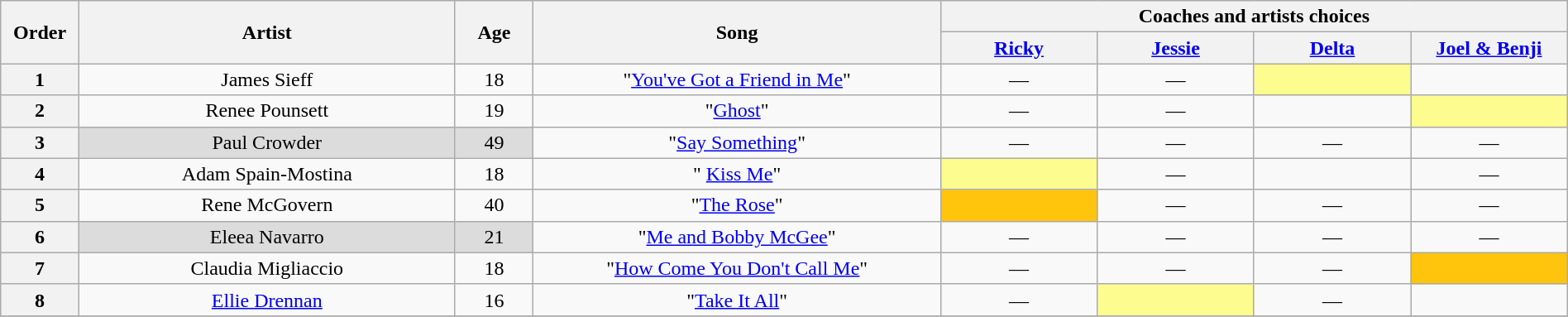<table class="wikitable" style="text-align:center; width:100%;">
<tr>
<th scope="col" rowspan="2" style="width:05%;">Order</th>
<th scope="col" rowspan="2" style="width:24%;">Artist</th>
<th scope="col" rowspan="2" style="width:05%;">Age</th>
<th scope="col" rowspan="2" style="width:26%;">Song</th>
<th colspan="4" style="width:40%;">Coaches and artists choices</th>
</tr>
<tr>
<th style="width:10%;"><a href='#'>Ricky</a></th>
<th style="width:10%;"><a href='#'>Jessie</a></th>
<th style="width:10%;"><a href='#'>Delta</a></th>
<th style="width:10%;"><a href='#'>Joel & Benji</a></th>
</tr>
<tr>
<th scope="col">1</th>
<td>James Sieff</td>
<td>18</td>
<td>"<a href='#'>You've Got a Friend in Me</a>"</td>
<td>—</td>
<td>—</td>
<td style="background:#FDFC8F;"><strong></strong></td>
<td><strong></strong></td>
</tr>
<tr>
<th scope="col">2</th>
<td>Renee Pounsett</td>
<td>19</td>
<td>"<a href='#'>Ghost</a>"</td>
<td>—</td>
<td>—</td>
<td><strong></strong></td>
<td style="background:#FDFC8F;"><strong></strong></td>
</tr>
<tr>
<th scope="col">3</th>
<td style="background:#DCDCDC;">Paul Crowder</td>
<td style="background:#DCDCDC;">49</td>
<td>"<a href='#'>Say Something</a>"</td>
<td>—</td>
<td>—</td>
<td>—</td>
<td>—</td>
</tr>
<tr>
<th scope="col">4</th>
<td>Adam Spain-Mostina</td>
<td>18</td>
<td>" <a href='#'>Kiss Me</a>"</td>
<td style="background:#FDFC8F;"><strong></strong></td>
<td>—</td>
<td><strong></strong></td>
<td>—</td>
</tr>
<tr>
<th scope="col">5</th>
<td>Rene McGovern</td>
<td>40</td>
<td>"<a href='#'>The Rose</a>"</td>
<td style="background:#FFC40C;"><strong></strong></td>
<td>—</td>
<td>—</td>
<td>—</td>
</tr>
<tr>
<th scope="col">6</th>
<td style="background:#DCDCDC;">Eleea Navarro</td>
<td style="background:#DCDCDC;">21</td>
<td>"<a href='#'>Me and Bobby McGee</a>"</td>
<td>—</td>
<td>—</td>
<td>—</td>
<td>—</td>
</tr>
<tr>
<th scope="col">7</th>
<td>Claudia Migliaccio</td>
<td>18</td>
<td>"<a href='#'>How Come You Don't Call Me</a>"</td>
<td>—</td>
<td>—</td>
<td>—</td>
<td style="background:#FFC40C;"><strong></strong></td>
</tr>
<tr>
<th scope="col">8</th>
<td><a href='#'>Ellie Drennan</a></td>
<td>16</td>
<td>"<a href='#'>Take It All</a>"</td>
<td>—</td>
<td style="background:#FDFC8F;"><strong></strong></td>
<td>—</td>
<td><strong></strong></td>
</tr>
<tr>
</tr>
</table>
